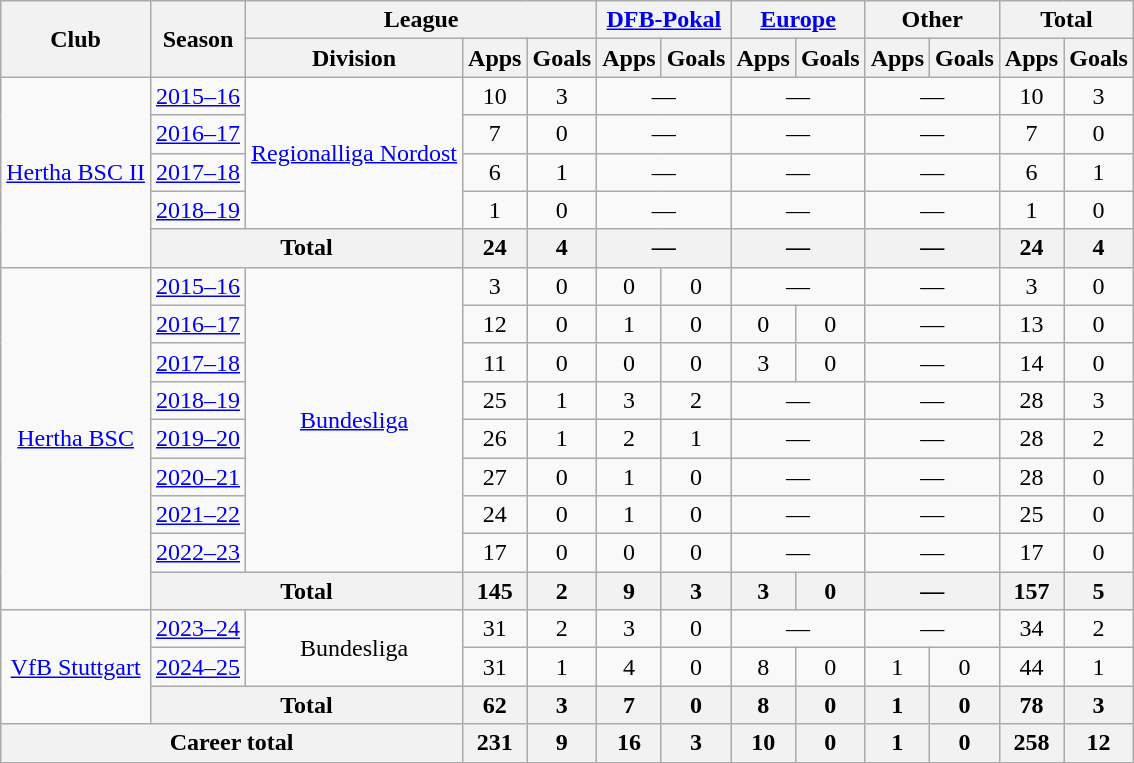<table class="wikitable" style="text-align: center">
<tr>
<th rowspan="2">Club</th>
<th rowspan="2">Season</th>
<th colspan="3">League</th>
<th colspan="2"><a href='#'>DFB-Pokal</a></th>
<th colspan="2"><a href='#'>Europe</a></th>
<th colspan="2">Other</th>
<th colspan="2">Total</th>
</tr>
<tr>
<th>Division</th>
<th>Apps</th>
<th>Goals</th>
<th>Apps</th>
<th>Goals</th>
<th>Apps</th>
<th>Goals</th>
<th>Apps</th>
<th>Goals</th>
<th>Apps</th>
<th>Goals</th>
</tr>
<tr>
<td rowspan="5"><a href='#'>Hertha BSC II</a></td>
<td><a href='#'>2015–16</a></td>
<td rowspan="4"><a href='#'>Regionalliga Nordost</a></td>
<td>10</td>
<td>3</td>
<td colspan="2">—</td>
<td colspan="2">—</td>
<td colspan="2">—</td>
<td>10</td>
<td>3</td>
</tr>
<tr>
<td><a href='#'>2016–17</a></td>
<td>7</td>
<td>0</td>
<td colspan="2">—</td>
<td colspan="2">—</td>
<td colspan="2">—</td>
<td>7</td>
<td>0</td>
</tr>
<tr>
<td><a href='#'>2017–18</a></td>
<td>6</td>
<td>1</td>
<td colspan="2">—</td>
<td colspan="2">—</td>
<td colspan="2">—</td>
<td>6</td>
<td>1</td>
</tr>
<tr>
<td><a href='#'>2018–19</a></td>
<td>1</td>
<td>0</td>
<td colspan="2">—</td>
<td colspan="2">—</td>
<td colspan="2">—</td>
<td>1</td>
<td>0</td>
</tr>
<tr>
<th colspan="2">Total</th>
<th>24</th>
<th>4</th>
<th colspan="2">—</th>
<th colspan="2">—</th>
<th colspan="2">—</th>
<th>24</th>
<th>4</th>
</tr>
<tr>
<td rowspan="9"><a href='#'>Hertha BSC</a></td>
<td><a href='#'>2015–16</a></td>
<td rowspan="8"><a href='#'>Bundesliga</a></td>
<td>3</td>
<td>0</td>
<td>0</td>
<td>0</td>
<td colspan="2">—</td>
<td colspan="2">—</td>
<td>3</td>
<td>0</td>
</tr>
<tr>
<td><a href='#'>2016–17</a></td>
<td>12</td>
<td>0</td>
<td>1</td>
<td>0</td>
<td>0</td>
<td>0</td>
<td colspan="2">—</td>
<td>13</td>
<td>0</td>
</tr>
<tr>
<td><a href='#'>2017–18</a></td>
<td>11</td>
<td>0</td>
<td>0</td>
<td>0</td>
<td>3</td>
<td>0</td>
<td colspan="2">—</td>
<td>14</td>
<td>0</td>
</tr>
<tr>
<td><a href='#'>2018–19</a></td>
<td>25</td>
<td>1</td>
<td>3</td>
<td>2</td>
<td colspan="2">—</td>
<td colspan="2">—</td>
<td>28</td>
<td>3</td>
</tr>
<tr>
<td><a href='#'>2019–20</a></td>
<td>26</td>
<td>1</td>
<td>2</td>
<td>1</td>
<td colspan="2">—</td>
<td colspan="2">—</td>
<td>28</td>
<td>2</td>
</tr>
<tr>
<td><a href='#'>2020–21</a></td>
<td>27</td>
<td>0</td>
<td>1</td>
<td>0</td>
<td colspan="2">—</td>
<td colspan="2">—</td>
<td>28</td>
<td>0</td>
</tr>
<tr>
<td><a href='#'>2021–22</a></td>
<td>24</td>
<td>0</td>
<td>1</td>
<td>0</td>
<td colspan="2">—</td>
<td colspan="2">—</td>
<td>25</td>
<td>0</td>
</tr>
<tr>
<td><a href='#'>2022–23</a></td>
<td>17</td>
<td>0</td>
<td>0</td>
<td>0</td>
<td colspan="2">—</td>
<td colspan="2">—</td>
<td>17</td>
<td>0</td>
</tr>
<tr>
<th colspan="2">Total</th>
<th>145</th>
<th>2</th>
<th>9</th>
<th>3</th>
<th>3</th>
<th>0</th>
<th colspan="2">—</th>
<th>157</th>
<th>5</th>
</tr>
<tr>
<td rowspan="3"><a href='#'>VfB Stuttgart</a></td>
<td><a href='#'>2023–24</a></td>
<td rowspan="2">Bundesliga</td>
<td>31</td>
<td>2</td>
<td>3</td>
<td>0</td>
<td colspan="2">—</td>
<td colspan="2">—</td>
<td>34</td>
<td>2</td>
</tr>
<tr>
<td><a href='#'>2024–25</a></td>
<td>31</td>
<td>1</td>
<td>4</td>
<td>0</td>
<td>8</td>
<td>0</td>
<td>1</td>
<td>0</td>
<td>44</td>
<td>1</td>
</tr>
<tr>
<th colspan="2">Total</th>
<th>62</th>
<th>3</th>
<th>7</th>
<th>0</th>
<th>8</th>
<th>0</th>
<th>1</th>
<th>0</th>
<th>78</th>
<th>3</th>
</tr>
<tr>
<th colspan="3">Career total</th>
<th>231</th>
<th>9</th>
<th>16</th>
<th>3</th>
<th>10</th>
<th>0</th>
<th>1</th>
<th>0</th>
<th>258</th>
<th>12</th>
</tr>
</table>
